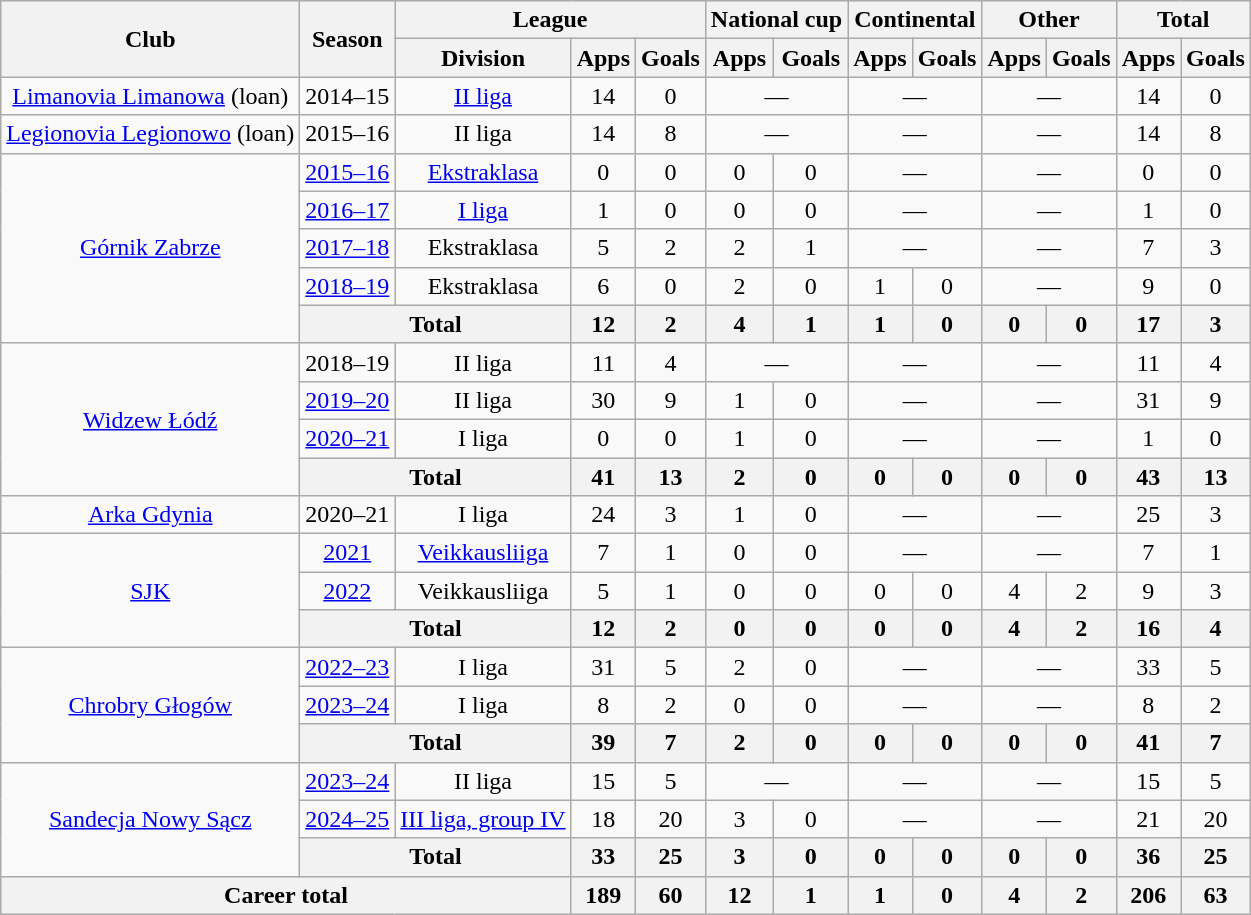<table class="wikitable" style="text-align:center">
<tr>
<th rowspan="2">Club</th>
<th rowspan="2">Season</th>
<th colspan="3">League</th>
<th colspan="2">National cup</th>
<th colspan="2">Continental</th>
<th colspan="2">Other</th>
<th colspan="2">Total</th>
</tr>
<tr>
<th>Division</th>
<th>Apps</th>
<th>Goals</th>
<th>Apps</th>
<th>Goals</th>
<th>Apps</th>
<th>Goals</th>
<th>Apps</th>
<th>Goals</th>
<th>Apps</th>
<th>Goals</th>
</tr>
<tr>
<td><a href='#'>Limanovia Limanowa</a> (loan)</td>
<td>2014–15</td>
<td><a href='#'>II liga</a></td>
<td>14</td>
<td>0</td>
<td colspan=2>—</td>
<td colspan=2>—</td>
<td colspan=2>—</td>
<td>14</td>
<td>0</td>
</tr>
<tr>
<td><a href='#'>Legionovia Legionowo</a> (loan)</td>
<td>2015–16</td>
<td>II liga</td>
<td>14</td>
<td>8</td>
<td colspan=2>—</td>
<td colspan=2>—</td>
<td colspan=2>—</td>
<td>14</td>
<td>8</td>
</tr>
<tr>
<td rowspan=5><a href='#'>Górnik Zabrze</a></td>
<td><a href='#'>2015–16</a></td>
<td><a href='#'>Ekstraklasa</a></td>
<td>0</td>
<td>0</td>
<td>0</td>
<td>0</td>
<td colspan=2>—</td>
<td colspan=2>—</td>
<td>0</td>
<td>0</td>
</tr>
<tr>
<td><a href='#'>2016–17</a></td>
<td><a href='#'>I liga</a></td>
<td>1</td>
<td>0</td>
<td>0</td>
<td>0</td>
<td colspan=2>—</td>
<td colspan=2>—</td>
<td>1</td>
<td>0</td>
</tr>
<tr>
<td><a href='#'>2017–18</a></td>
<td>Ekstraklasa</td>
<td>5</td>
<td>2</td>
<td>2</td>
<td>1</td>
<td colspan=2>—</td>
<td colspan=2>—</td>
<td>7</td>
<td>3</td>
</tr>
<tr>
<td><a href='#'>2018–19</a></td>
<td>Ekstraklasa</td>
<td>6</td>
<td>0</td>
<td>2</td>
<td>0</td>
<td>1</td>
<td>0</td>
<td colspan=2>—</td>
<td>9</td>
<td>0</td>
</tr>
<tr>
<th colspan="2">Total</th>
<th>12</th>
<th>2</th>
<th>4</th>
<th>1</th>
<th>1</th>
<th>0</th>
<th>0</th>
<th>0</th>
<th>17</th>
<th>3</th>
</tr>
<tr>
<td rowspan=4><a href='#'>Widzew Łódź</a></td>
<td>2018–19</td>
<td>II liga</td>
<td>11</td>
<td>4</td>
<td colspan=2>—</td>
<td colspan=2>—</td>
<td colspan=2>—</td>
<td>11</td>
<td>4</td>
</tr>
<tr>
<td><a href='#'>2019–20</a></td>
<td>II liga</td>
<td>30</td>
<td>9</td>
<td>1</td>
<td>0</td>
<td colspan=2>—</td>
<td colspan=2>—</td>
<td>31</td>
<td>9</td>
</tr>
<tr>
<td><a href='#'>2020–21</a></td>
<td>I liga</td>
<td>0</td>
<td>0</td>
<td>1</td>
<td>0</td>
<td colspan=2>—</td>
<td colspan=2>—</td>
<td>1</td>
<td>0</td>
</tr>
<tr>
<th colspan="2">Total</th>
<th>41</th>
<th>13</th>
<th>2</th>
<th>0</th>
<th>0</th>
<th>0</th>
<th>0</th>
<th>0</th>
<th>43</th>
<th>13</th>
</tr>
<tr>
<td><a href='#'>Arka Gdynia</a></td>
<td>2020–21</td>
<td>I liga</td>
<td>24</td>
<td>3</td>
<td>1</td>
<td>0</td>
<td colspan=2>—</td>
<td colspan=2>—</td>
<td>25</td>
<td>3</td>
</tr>
<tr>
<td rowspan=3><a href='#'>SJK</a></td>
<td><a href='#'>2021</a></td>
<td><a href='#'>Veikkausliiga</a></td>
<td>7</td>
<td>1</td>
<td>0</td>
<td>0</td>
<td colspan=2>—</td>
<td colspan=2>—</td>
<td>7</td>
<td>1</td>
</tr>
<tr>
<td><a href='#'>2022</a></td>
<td>Veikkausliiga</td>
<td>5</td>
<td>1</td>
<td>0</td>
<td>0</td>
<td>0</td>
<td>0</td>
<td>4</td>
<td>2</td>
<td>9</td>
<td>3</td>
</tr>
<tr>
<th colspan="2">Total</th>
<th>12</th>
<th>2</th>
<th>0</th>
<th>0</th>
<th>0</th>
<th>0</th>
<th>4</th>
<th>2</th>
<th>16</th>
<th>4</th>
</tr>
<tr>
<td rowspan=3><a href='#'>Chrobry Głogów</a></td>
<td><a href='#'>2022–23</a></td>
<td>I liga</td>
<td>31</td>
<td>5</td>
<td>2</td>
<td>0</td>
<td colspan=2>—</td>
<td colspan=2>—</td>
<td>33</td>
<td>5</td>
</tr>
<tr>
<td><a href='#'>2023–24</a></td>
<td>I liga</td>
<td>8</td>
<td>2</td>
<td>0</td>
<td>0</td>
<td colspan=2>—</td>
<td colspan=2>—</td>
<td>8</td>
<td>2</td>
</tr>
<tr>
<th colspan="2">Total</th>
<th>39</th>
<th>7</th>
<th>2</th>
<th>0</th>
<th>0</th>
<th>0</th>
<th>0</th>
<th>0</th>
<th>41</th>
<th>7</th>
</tr>
<tr>
<td rowspan=3><a href='#'>Sandecja Nowy Sącz</a></td>
<td><a href='#'>2023–24</a></td>
<td>II liga</td>
<td>15</td>
<td>5</td>
<td colspan=2>—</td>
<td colspan=2>—</td>
<td colspan=2>—</td>
<td>15</td>
<td>5</td>
</tr>
<tr>
<td><a href='#'>2024–25</a></td>
<td><a href='#'>III liga, group IV</a></td>
<td>18</td>
<td>20</td>
<td>3</td>
<td>0</td>
<td colspan=2>—</td>
<td colspan=2>—</td>
<td>21</td>
<td>20</td>
</tr>
<tr>
<th colspan="2">Total</th>
<th>33</th>
<th>25</th>
<th>3</th>
<th>0</th>
<th>0</th>
<th>0</th>
<th>0</th>
<th>0</th>
<th>36</th>
<th>25</th>
</tr>
<tr>
<th colspan="3">Career total</th>
<th>189</th>
<th>60</th>
<th>12</th>
<th>1</th>
<th>1</th>
<th>0</th>
<th>4</th>
<th>2</th>
<th>206</th>
<th>63</th>
</tr>
</table>
